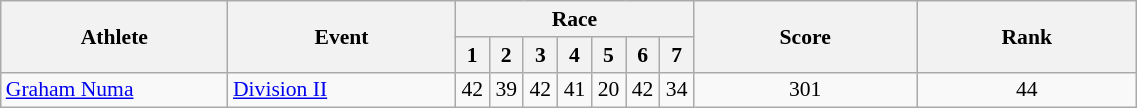<table class=wikitable style="font-size:90%" width=60%>
<tr>
<th rowspan="2" width=20%>Athlete</th>
<th rowspan="2" width=20%>Event</th>
<th colspan="7">Race</th>
<th rowspan="2">Score</th>
<th rowspan="2">Rank</th>
</tr>
<tr>
<th width=3%>1</th>
<th width=3%>2</th>
<th width=3%>3</th>
<th width=3%>4</th>
<th width=3%>5</th>
<th width=3%>6</th>
<th width=3%>7</th>
</tr>
<tr>
<td><a href='#'>Graham Numa</a></td>
<td><a href='#'>Division II</a></td>
<td align=center>42</td>
<td align=center>39</td>
<td align=center>42</td>
<td align=center>41</td>
<td align=center>20</td>
<td align=center>42</td>
<td align=center>34</td>
<td align=center>301</td>
<td align=center>44</td>
</tr>
</table>
